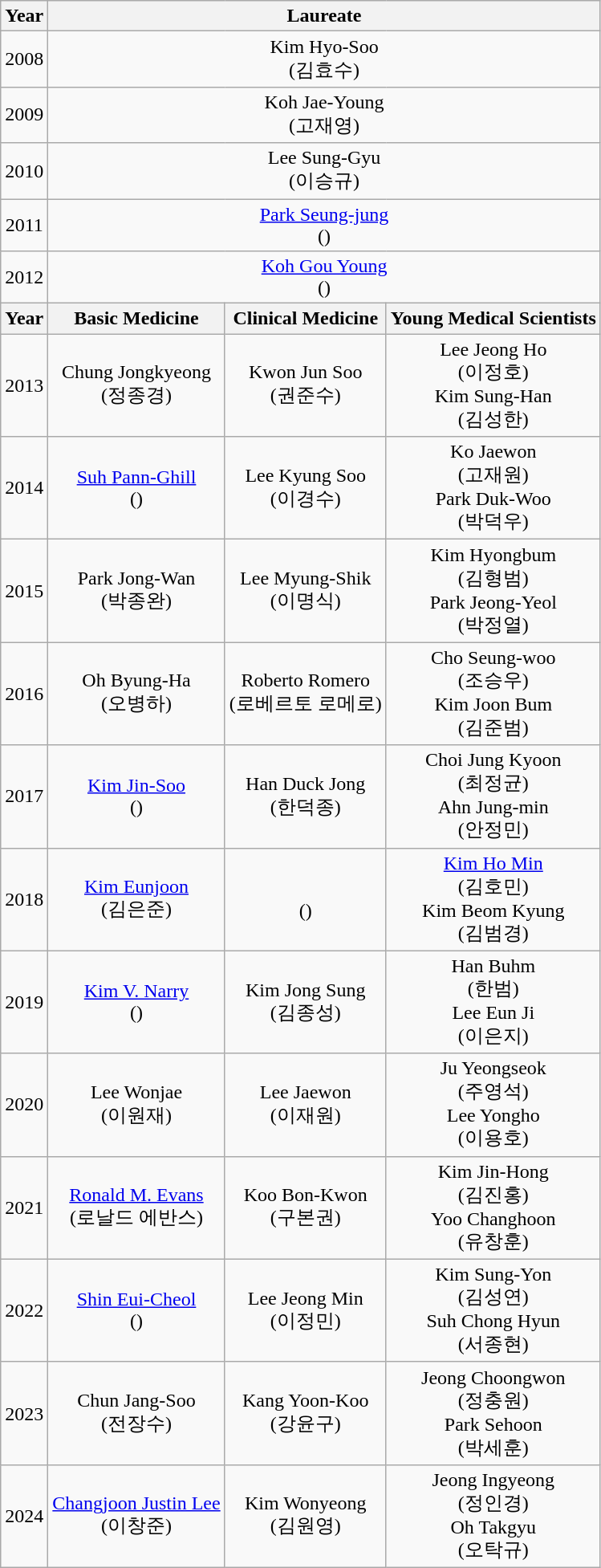<table class="wikitable" style="text-align:center;">
<tr>
<th>Year</th>
<th colspan="3">Laureate</th>
</tr>
<tr>
<td>2008</td>
<td colspan="3" style="text-align:center;">Kim Hyo-Soo<br>(김효수)</td>
</tr>
<tr>
<td>2009</td>
<td colspan="3" style="text-align:center;">Koh Jae-Young<br>(고재영)</td>
</tr>
<tr>
<td>2010</td>
<td colspan="3" style="text-align:center;">Lee Sung-Gyu<br>(이승규)</td>
</tr>
<tr>
<td>2011</td>
<td colspan="3" style="text-align:center;"><a href='#'>Park Seung-jung</a><br>()</td>
</tr>
<tr>
<td>2012</td>
<td colspan="3" style="text-align:center;"><a href='#'>Koh Gou Young</a><br>()</td>
</tr>
<tr>
<th>Year</th>
<th>Basic Medicine</th>
<th>Clinical Medicine</th>
<th>Young Medical Scientists</th>
</tr>
<tr>
<td>2013</td>
<td>Chung Jongkyeong<br>(정종경)</td>
<td>Kwon Jun Soo<br>(권준수)</td>
<td>Lee Jeong Ho<br>(이정호)<br>Kim Sung-Han<br>(김성한)</td>
</tr>
<tr>
<td>2014</td>
<td><a href='#'>Suh Pann-Ghill</a><br>()</td>
<td>Lee Kyung Soo<br>(이경수)</td>
<td>Ko Jaewon<br>(고재원)<br>Park Duk-Woo<br>(박덕우)</td>
</tr>
<tr>
<td>2015</td>
<td>Park Jong-Wan<br>(박종완)</td>
<td>Lee Myung-Shik<br>(이명식)</td>
<td>Kim Hyongbum<br>(김형범)<br>Park Jeong-Yeol<br>(박정열)</td>
</tr>
<tr>
<td>2016</td>
<td>Oh Byung-Ha<br>(오병하)</td>
<td>Roberto Romero<br>(로베르토 로메로)</td>
<td>Cho Seung-woo<br>(조승우)<br>Kim Joon Bum<br>(김준범)</td>
</tr>
<tr>
<td>2017</td>
<td><a href='#'>Kim Jin-Soo</a><br>()</td>
<td>Han Duck Jong<br>(한덕종)</td>
<td>Choi Jung Kyoon<br>(최정균)<br>Ahn Jung-min<br>(안정민)</td>
</tr>
<tr>
<td>2018</td>
<td><a href='#'>Kim Eunjoon</a><br>(김은준)</td>
<td><br>()</td>
<td><a href='#'>Kim Ho Min</a><br>(김호민)<br>Kim Beom Kyung<br>(김범경)</td>
</tr>
<tr>
<td>2019</td>
<td><a href='#'>Kim V. Narry</a><br>()</td>
<td>Kim Jong Sung<br>(김종성)</td>
<td>Han Buhm<br>(한범)<br>Lee Eun Ji<br>(이은지)</td>
</tr>
<tr>
<td>2020</td>
<td>Lee Wonjae<br>(이원재)</td>
<td>Lee Jaewon<br>(이재원)</td>
<td>Ju Yeongseok<br>(주영석)<br>Lee Yongho<br>(이용호)</td>
</tr>
<tr>
<td>2021</td>
<td><a href='#'>Ronald M. Evans</a><br>(로날드 에반스)</td>
<td>Koo Bon-Kwon<br>(구본권)</td>
<td>Kim Jin-Hong<br>(김진홍)<br>Yoo Changhoon<br>(유창훈)</td>
</tr>
<tr>
<td>2022</td>
<td><a href='#'>Shin Eui-Cheol</a><br>()</td>
<td>Lee Jeong Min<br>(이정민)</td>
<td>Kim Sung-Yon<br>(김성연)<br>Suh Chong Hyun<br>(서종현)</td>
</tr>
<tr>
<td>2023</td>
<td>Chun Jang-Soo<br>(전장수)</td>
<td>Kang Yoon-Koo<br>(강윤구)</td>
<td>Jeong Choongwon<br>(정충원)<br>Park Sehoon<br>(박세훈)</td>
</tr>
<tr>
<td>2024</td>
<td><a href='#'>Changjoon Justin Lee</a><br>(이창준)</td>
<td>Kim Wonyeong<br>(김원영)</td>
<td>Jeong Ingyeong<br>(정인경)<br>Oh Takgyu<br>(오탁규)</td>
</tr>
</table>
